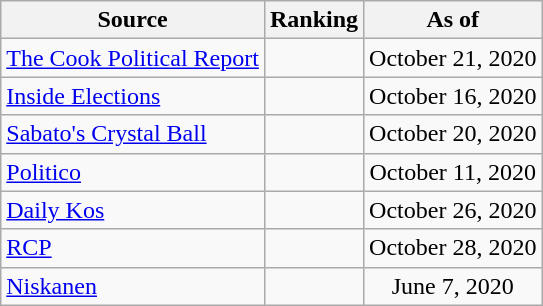<table class="wikitable" style="text-align:center">
<tr>
<th>Source</th>
<th>Ranking</th>
<th>As of</th>
</tr>
<tr>
<td align=left><a href='#'>The Cook Political Report</a></td>
<td></td>
<td>October 21, 2020</td>
</tr>
<tr>
<td align=left><a href='#'>Inside Elections</a></td>
<td></td>
<td>October 16, 2020</td>
</tr>
<tr>
<td align=left><a href='#'>Sabato's Crystal Ball</a></td>
<td></td>
<td>October 20, 2020</td>
</tr>
<tr>
<td align="left"><a href='#'>Politico</a></td>
<td></td>
<td>October 11, 2020</td>
</tr>
<tr>
<td align="left"><a href='#'>Daily Kos</a></td>
<td></td>
<td>October 26, 2020</td>
</tr>
<tr>
<td align="left"><a href='#'>RCP</a></td>
<td></td>
<td>October 28, 2020</td>
</tr>
<tr>
<td align="left"><a href='#'>Niskanen</a></td>
<td></td>
<td>June 7, 2020</td>
</tr>
</table>
